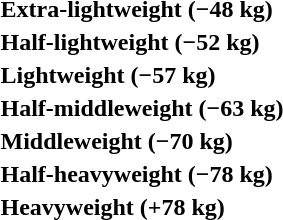<table>
<tr>
<th rowspan=2 style="text-align:left;">Extra-lightweight (−48 kg)</th>
<td rowspan=2></td>
<td rowspan=2></td>
<td></td>
</tr>
<tr>
<td></td>
</tr>
<tr>
<th rowspan=2 style="text-align:left;">Half-lightweight (−52 kg)</th>
<td rowspan=2></td>
<td rowspan=2></td>
<td></td>
</tr>
<tr>
<td></td>
</tr>
<tr>
<th rowspan=2 style="text-align:left;">Lightweight (−57 kg)</th>
<td rowspan=2></td>
<td rowspan=2></td>
<td></td>
</tr>
<tr>
<td></td>
</tr>
<tr>
<th rowspan=2 style="text-align:left;">Half-middleweight (−63 kg)</th>
<td rowspan=2></td>
<td rowspan=2></td>
<td></td>
</tr>
<tr>
<td></td>
</tr>
<tr>
<th rowspan=2 style="text-align:left;">Middleweight (−70 kg)</th>
<td rowspan=2></td>
<td rowspan=2></td>
<td></td>
</tr>
<tr>
<td></td>
</tr>
<tr>
<th rowspan=2 style="text-align:left;">Half-heavyweight (−78 kg)</th>
<td rowspan=2></td>
<td rowspan=2></td>
<td></td>
</tr>
<tr>
<td></td>
</tr>
<tr>
<th rowspan=2 style="text-align:left;">Heavyweight (+78 kg)</th>
<td rowspan=2></td>
<td rowspan=2></td>
<td></td>
</tr>
<tr>
<td></td>
</tr>
</table>
